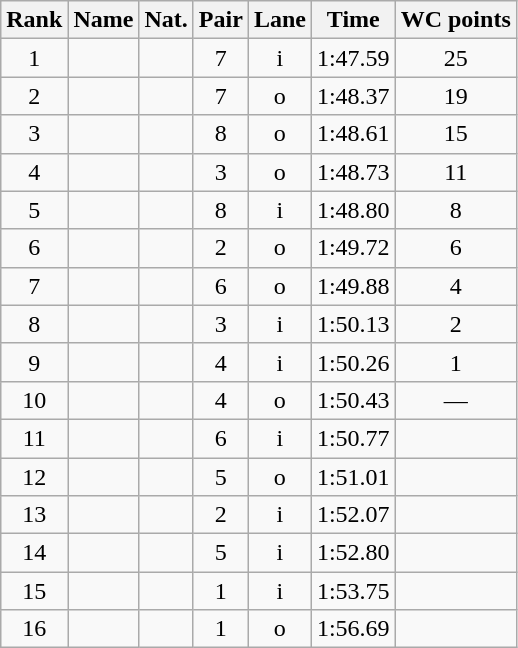<table class="wikitable sortable" style="text-align:center">
<tr>
<th>Rank</th>
<th>Name</th>
<th>Nat.</th>
<th>Pair</th>
<th>Lane</th>
<th>Time</th>
<th>WC points</th>
</tr>
<tr>
<td>1</td>
<td align=left></td>
<td></td>
<td>7</td>
<td>i</td>
<td>1:47.59</td>
<td>25</td>
</tr>
<tr>
<td>2</td>
<td align=left></td>
<td></td>
<td>7</td>
<td>o</td>
<td>1:48.37</td>
<td>19</td>
</tr>
<tr>
<td>3</td>
<td align=left></td>
<td></td>
<td>8</td>
<td>o</td>
<td>1:48.61</td>
<td>15</td>
</tr>
<tr>
<td>4</td>
<td align=left></td>
<td></td>
<td>3</td>
<td>o</td>
<td>1:48.73</td>
<td>11</td>
</tr>
<tr>
<td>5</td>
<td align=left></td>
<td></td>
<td>8</td>
<td>i</td>
<td>1:48.80</td>
<td>8</td>
</tr>
<tr>
<td>6</td>
<td align=left></td>
<td></td>
<td>2</td>
<td>o</td>
<td>1:49.72</td>
<td>6</td>
</tr>
<tr>
<td>7</td>
<td align=left></td>
<td></td>
<td>6</td>
<td>o</td>
<td>1:49.88</td>
<td>4</td>
</tr>
<tr>
<td>8</td>
<td align=left></td>
<td></td>
<td>3</td>
<td>i</td>
<td>1:50.13</td>
<td>2</td>
</tr>
<tr>
<td>9</td>
<td align=left></td>
<td></td>
<td>4</td>
<td>i</td>
<td>1:50.26</td>
<td>1</td>
</tr>
<tr>
<td>10</td>
<td align=left></td>
<td></td>
<td>4</td>
<td>o</td>
<td>1:50.43</td>
<td>—</td>
</tr>
<tr>
<td>11</td>
<td align=left></td>
<td></td>
<td>6</td>
<td>i</td>
<td>1:50.77</td>
<td></td>
</tr>
<tr>
<td>12</td>
<td align=left></td>
<td></td>
<td>5</td>
<td>o</td>
<td>1:51.01</td>
<td></td>
</tr>
<tr>
<td>13</td>
<td align=left></td>
<td></td>
<td>2</td>
<td>i</td>
<td>1:52.07</td>
<td></td>
</tr>
<tr>
<td>14</td>
<td align=left></td>
<td></td>
<td>5</td>
<td>i</td>
<td>1:52.80</td>
<td></td>
</tr>
<tr>
<td>15</td>
<td align=left></td>
<td></td>
<td>1</td>
<td>i</td>
<td>1:53.75</td>
<td></td>
</tr>
<tr>
<td>16</td>
<td align=left></td>
<td></td>
<td>1</td>
<td>o</td>
<td>1:56.69</td>
<td></td>
</tr>
</table>
